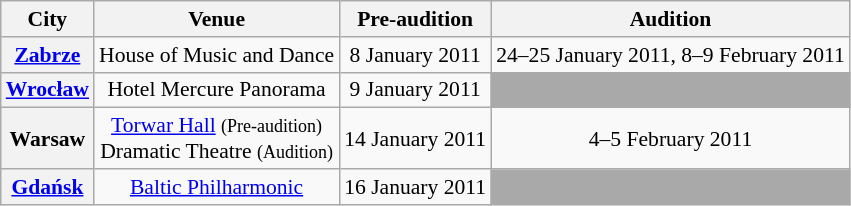<table class="wikitable" style="font-size:90%; text-align:center">
<tr>
<th>City</th>
<th>Venue</th>
<th>Pre-audition</th>
<th>Audition</th>
</tr>
<tr>
<th><a href='#'>Zabrze</a></th>
<td>House of Music and Dance</td>
<td>8 January 2011</td>
<td>24–25 January 2011, 8–9 February 2011</td>
</tr>
<tr>
<th><a href='#'>Wrocław</a></th>
<td>Hotel Mercure Panorama</td>
<td>9 January 2011</td>
<td style="background-color:darkgrey"></td>
</tr>
<tr>
<th>Warsaw</th>
<td><a href='#'>Torwar Hall</a> <small>(Pre-audition)</small> <br> Dramatic Theatre <small>(Audition)</small></td>
<td>14 January 2011</td>
<td>4–5 February 2011</td>
</tr>
<tr>
<th><a href='#'>Gdańsk</a></th>
<td><a href='#'>Baltic Philharmonic</a></td>
<td>16 January 2011</td>
<td style="background-color:darkgrey"></td>
</tr>
</table>
